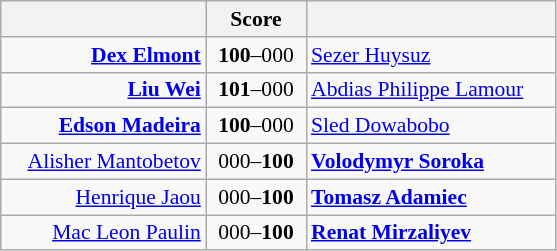<table class="wikitable" style="text-align: center; font-size:90% ">
<tr>
<th align="right" width="130"></th>
<th width="60">Score</th>
<th align="left" width="160"></th>
</tr>
<tr>
<td align=right><strong><a href='#'>Dex Elmont</a></strong> </td>
<td align=center><strong>100</strong>–000</td>
<td align=left> <a href='#'>Sezer Huysuz</a></td>
</tr>
<tr>
<td align=right><strong><a href='#'>Liu Wei</a></strong> </td>
<td align=center><strong>101</strong>–000</td>
<td align=left> <a href='#'>Abdias Philippe Lamour</a></td>
</tr>
<tr>
<td align=right><strong><a href='#'>Edson Madeira</a></strong> </td>
<td align=center><strong>100</strong>–000</td>
<td align=left> <a href='#'>Sled Dowabobo</a></td>
</tr>
<tr>
<td align=right><a href='#'>Alisher Mantobetov</a> </td>
<td align=center>000–<strong>100</strong></td>
<td align=left> <strong><a href='#'>Volodymyr Soroka</a></strong></td>
</tr>
<tr>
<td align=right><a href='#'>Henrique Jaou</a> </td>
<td align=center>000–<strong>100</strong></td>
<td align=left> <strong><a href='#'>Tomasz Adamiec</a></strong></td>
</tr>
<tr>
<td align=right><a href='#'>Mac Leon Paulin</a> </td>
<td align=center>000–<strong>100</strong></td>
<td align=left> <strong><a href='#'>Renat Mirzaliyev</a></strong></td>
</tr>
</table>
